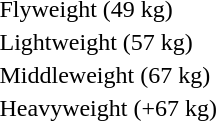<table>
<tr>
<td rowspan=2>Flyweight (49 kg)<br></td>
<td rowspan=2></td>
<td rowspan=2></td>
<td></td>
</tr>
<tr>
<td></td>
</tr>
<tr>
<td rowspan=2>Lightweight (57 kg)<br></td>
<td rowspan=2></td>
<td rowspan=2></td>
<td></td>
</tr>
<tr>
<td></td>
</tr>
<tr>
<td rowspan=2>Middleweight (67 kg)<br></td>
<td rowspan=2></td>
<td rowspan=2></td>
<td></td>
</tr>
<tr>
<td></td>
</tr>
<tr>
<td rowspan=2>Heavyweight (+67 kg)<br></td>
<td rowspan=2></td>
<td rowspan=2></td>
<td></td>
</tr>
<tr>
<td></td>
</tr>
</table>
